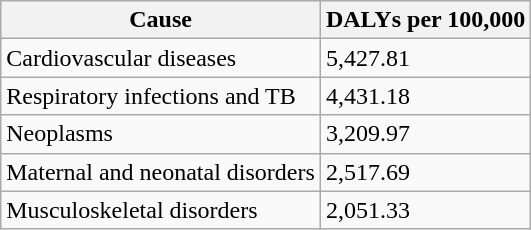<table class="wikitable">
<tr>
<th>Cause</th>
<th>DALYs per 100,000</th>
</tr>
<tr>
<td>Cardiovascular diseases</td>
<td>5,427.81</td>
</tr>
<tr>
<td>Respiratory infections and TB</td>
<td>4,431.18</td>
</tr>
<tr>
<td>Neoplasms</td>
<td>3,209.97</td>
</tr>
<tr>
<td>Maternal and neonatal disorders</td>
<td>2,517.69</td>
</tr>
<tr>
<td>Musculoskeletal disorders</td>
<td>2,051.33</td>
</tr>
</table>
